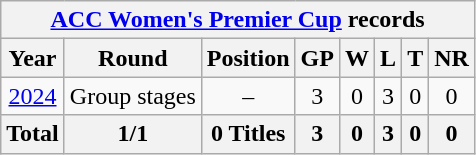<table class="wikitable" style="text-align: center; width=900px;">
<tr>
<th colspan="8"><a href='#'>ACC Women's Premier Cup</a> records</th>
</tr>
<tr>
<th>Year</th>
<th>Round</th>
<th>Position</th>
<th>GP</th>
<th>W</th>
<th>L</th>
<th>T</th>
<th>NR</th>
</tr>
<tr>
<td> <a href='#'>2024</a></td>
<td>Group stages</td>
<td>–</td>
<td>3</td>
<td>0</td>
<td>3</td>
<td>0</td>
<td>0</td>
</tr>
<tr>
<th>Total</th>
<th>1/1</th>
<th>0 Titles</th>
<th>3</th>
<th>0</th>
<th>3</th>
<th>0</th>
<th>0</th>
</tr>
</table>
